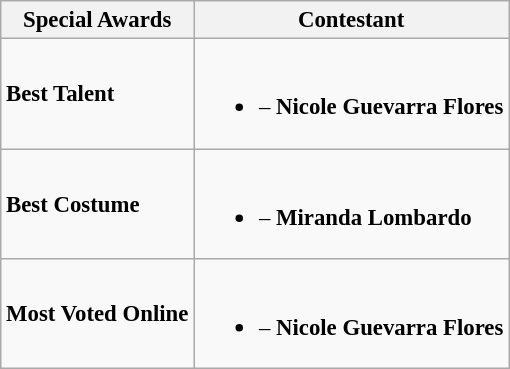<table class="wikitable sortable" style="font-size: 95%;">
<tr>
<th>Special Awards</th>
<th>Contestant</th>
</tr>
<tr>
<td><strong>Best Talent</strong></td>
<td><br><ul><li><strong></strong> – <strong>Nicole Guevarra Flores</strong></li></ul></td>
</tr>
<tr>
<td><strong>Best Costume</strong></td>
<td><br><ul><li><strong></strong> – <strong>Miranda Lombardo</strong></li></ul></td>
</tr>
<tr>
<td><strong>Most Voted Online</strong></td>
<td><br><ul><li><strong></strong> – <strong>Nicole Guevarra Flores</strong></li></ul></td>
</tr>
</table>
